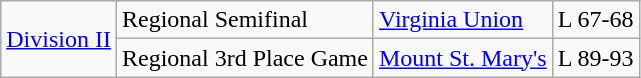<table class="wikitable">
<tr>
<td rowspan="2"><a href='#'>Division II</a></td>
<td>Regional Semifinal</td>
<td><a href='#'>Virginia Union</a></td>
<td>L 67-68</td>
</tr>
<tr>
<td>Regional 3rd Place Game</td>
<td><a href='#'>Mount St. Mary's</a></td>
<td>L 89-93</td>
</tr>
</table>
